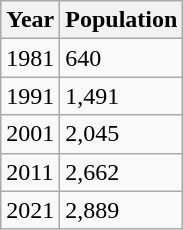<table class="wikitable">
<tr>
<th>Year</th>
<th>Population</th>
</tr>
<tr>
<td>1981</td>
<td>640</td>
</tr>
<tr>
<td>1991</td>
<td>1,491</td>
</tr>
<tr>
<td>2001</td>
<td>2,045</td>
</tr>
<tr>
<td>2011</td>
<td>2,662</td>
</tr>
<tr>
<td>2021</td>
<td>2,889</td>
</tr>
</table>
